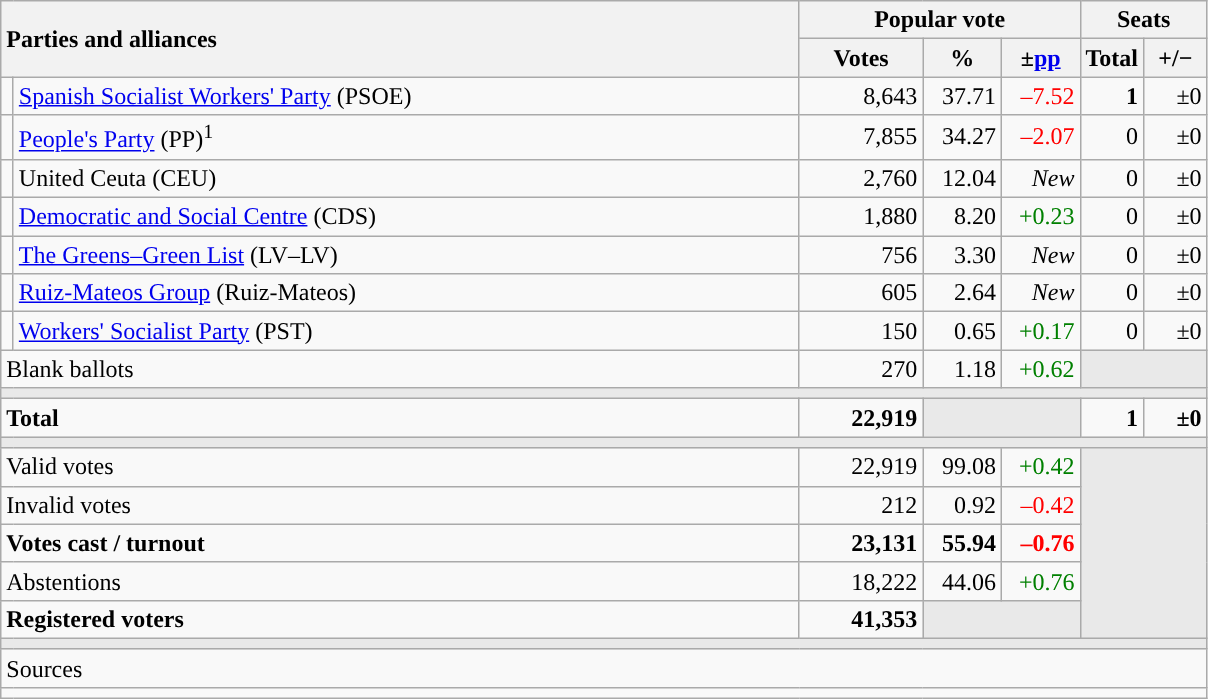<table class="wikitable" style="text-align:right;">
<tr>
<th style="text-align:left;" rowspan="2" colspan="2" width="525">Parties and alliances</th>
<th colspan="3">Popular vote</th>
<th colspan="2">Seats</th>
</tr>
<tr>
<th width="75">Votes</th>
<th width="45">%</th>
<th width="45">±<a href='#'>pp</a></th>
<th width="35">Total</th>
<th width="35">+/−</th>
</tr>
<tr>
<td width="1" style="color:inherit;background:"></td>
<td align="left"><a href='#'>Spanish Socialist Workers' Party</a> (PSOE)</td>
<td>8,643</td>
<td>37.71</td>
<td style="color:red;">–7.52</td>
<td><strong>1</strong></td>
<td>±0</td>
</tr>
<tr>
<td style="color:inherit;background:"></td>
<td align="left"><a href='#'>People's Party</a> (PP)<sup>1</sup></td>
<td>7,855</td>
<td>34.27</td>
<td style="color:red;">–2.07</td>
<td>0</td>
<td>±0</td>
</tr>
<tr>
<td style="color:inherit;background:"></td>
<td align="left">United Ceuta (CEU)</td>
<td>2,760</td>
<td>12.04</td>
<td><em>New</em></td>
<td>0</td>
<td>±0</td>
</tr>
<tr>
<td style="color:inherit;background:"></td>
<td align="left"><a href='#'>Democratic and Social Centre</a> (CDS)</td>
<td>1,880</td>
<td>8.20</td>
<td style="color:green;">+0.23</td>
<td>0</td>
<td>±0</td>
</tr>
<tr>
<td style="color:inherit;background:"></td>
<td align="left"><a href='#'>The Greens–Green List</a> (LV–LV)</td>
<td>756</td>
<td>3.30</td>
<td><em>New</em></td>
<td>0</td>
<td>±0</td>
</tr>
<tr>
<td style="color:inherit;background:"></td>
<td align="left"><a href='#'>Ruiz-Mateos Group</a> (Ruiz-Mateos)</td>
<td>605</td>
<td>2.64</td>
<td><em>New</em></td>
<td>0</td>
<td>±0</td>
</tr>
<tr>
<td style="color:inherit;background:"></td>
<td align="left"><a href='#'>Workers' Socialist Party</a> (PST)</td>
<td>150</td>
<td>0.65</td>
<td style="color:green;">+0.17</td>
<td>0</td>
<td>±0</td>
</tr>
<tr>
<td align="left" colspan="2">Blank ballots</td>
<td>270</td>
<td>1.18</td>
<td style="color:green;">+0.62</td>
<td bgcolor="#E9E9E9" colspan="2"></td>
</tr>
<tr>
<td colspan="7" bgcolor="#E9E9E9"></td>
</tr>
<tr style="font-weight:bold;">
<td align="left" colspan="2">Total</td>
<td>22,919</td>
<td bgcolor="#E9E9E9" colspan="2"></td>
<td>1</td>
<td>±0</td>
</tr>
<tr>
<td colspan="7" bgcolor="#E9E9E9"></td>
</tr>
<tr>
<td align="left" colspan="2">Valid votes</td>
<td>22,919</td>
<td>99.08</td>
<td style="color:green;">+0.42</td>
<td bgcolor="#E9E9E9" colspan="2" rowspan="5"></td>
</tr>
<tr>
<td align="left" colspan="2">Invalid votes</td>
<td>212</td>
<td>0.92</td>
<td style="color:red;">–0.42</td>
</tr>
<tr style="font-weight:bold;">
<td align="left" colspan="2">Votes cast / turnout</td>
<td>23,131</td>
<td>55.94</td>
<td style="color:red;">–0.76</td>
</tr>
<tr>
<td align="left" colspan="2">Abstentions</td>
<td>18,222</td>
<td>44.06</td>
<td style="color:green;">+0.76</td>
</tr>
<tr style="font-weight:bold;">
<td align="left" colspan="2">Registered voters</td>
<td>41,353</td>
<td bgcolor="#E9E9E9" colspan="2"></td>
</tr>
<tr>
<td colspan="7" bgcolor="#E9E9E9"></td>
</tr>
<tr>
<td align="left" colspan="7">Sources</td>
</tr>
<tr>
<td colspan="7" style="text-align:left; max-width:790px;"></td>
</tr>
</table>
